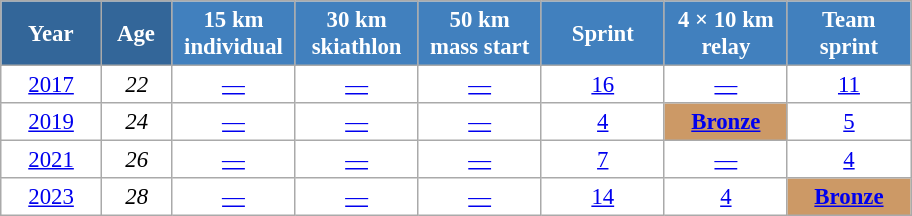<table class="wikitable" style="font-size:95%; text-align:center; border:grey solid 1px; border-collapse:collapse; background:#ffffff;">
<tr>
<th style="background-color:#369; color:white; width:60px;"> Year </th>
<th style="background-color:#369; color:white; width:40px;"> Age </th>
<th style="background-color:#4180be; color:white; width:75px;"> 15 km <br> individual </th>
<th style="background-color:#4180be; color:white; width:75px;"> 30 km <br> skiathlon </th>
<th style="background-color:#4180be; color:white; width:75px;"> 50 km <br> mass start </th>
<th style="background-color:#4180be; color:white; width:75px;"> Sprint </th>
<th style="background-color:#4180be; color:white; width:75px;"> 4 × 10 km <br> relay </th>
<th style="background-color:#4180be; color:white; width:75px;"> Team <br> sprint </th>
</tr>
<tr>
<td><a href='#'>2017</a></td>
<td><em>22</em></td>
<td><a href='#'>—</a></td>
<td><a href='#'>—</a></td>
<td><a href='#'>—</a></td>
<td><a href='#'>16</a></td>
<td><a href='#'>—</a></td>
<td><a href='#'>11</a></td>
</tr>
<tr>
<td><a href='#'>2019</a></td>
<td><em>24</em></td>
<td><a href='#'>—</a></td>
<td><a href='#'>—</a></td>
<td><a href='#'>—</a></td>
<td><a href='#'>4</a></td>
<td bgcolor=cc9966><a href='#'><strong>Bronze</strong></a></td>
<td><a href='#'>5</a></td>
</tr>
<tr>
<td><a href='#'>2021</a></td>
<td><em>26</em></td>
<td><a href='#'>—</a></td>
<td><a href='#'>—</a></td>
<td><a href='#'>—</a></td>
<td><a href='#'>7</a></td>
<td><a href='#'>—</a></td>
<td><a href='#'>4</a></td>
</tr>
<tr>
<td><a href='#'>2023</a></td>
<td><em>28</em></td>
<td><a href='#'>—</a></td>
<td><a href='#'>—</a></td>
<td><a href='#'>—</a></td>
<td><a href='#'>14</a></td>
<td><a href='#'>4</a></td>
<td bgcolor=cc9966><a href='#'><strong>Bronze</strong></a></td>
</tr>
</table>
